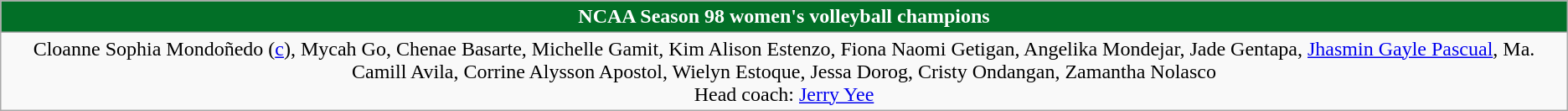<table class="wikitable mw-collapsible mw-collapsed">
<tr>
<th style="text-align:center; background:#026f27; color:#ffffff">NCAA Season 98 women's volleyball champions</th>
</tr>
<tr>
<td style="text-align:center;">Cloanne Sophia Mondoñedo (<a href='#'>c</a>), Mycah Go, Chenae Basarte, Michelle Gamit, Kim Alison Estenzo, Fiona Naomi Getigan, Angelika Mondejar, Jade Gentapa, <a href='#'>Jhasmin Gayle Pascual</a>, Ma. Camill Avila, Corrine Alysson Apostol, Wielyn Estoque, Jessa Dorog, Cristy Ondangan, Zamantha Nolasco<br> Head coach: <a href='#'>Jerry Yee</a></td>
</tr>
</table>
